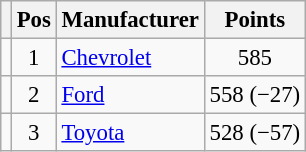<table class="wikitable" style="font-size: 95%;">
<tr>
<th></th>
<th>Pos</th>
<th>Manufacturer</th>
<th>Points</th>
</tr>
<tr>
<td align="left"></td>
<td style="text-align:center;">1</td>
<td><a href='#'>Chevrolet</a></td>
<td style="text-align:center;">585</td>
</tr>
<tr>
<td align="left"></td>
<td style="text-align:center;">2</td>
<td><a href='#'>Ford</a></td>
<td style="text-align:center;">558 (−27)</td>
</tr>
<tr>
<td align="left"></td>
<td style="text-align:center;">3</td>
<td><a href='#'>Toyota</a></td>
<td style="text-align:center;">528 (−57)</td>
</tr>
</table>
